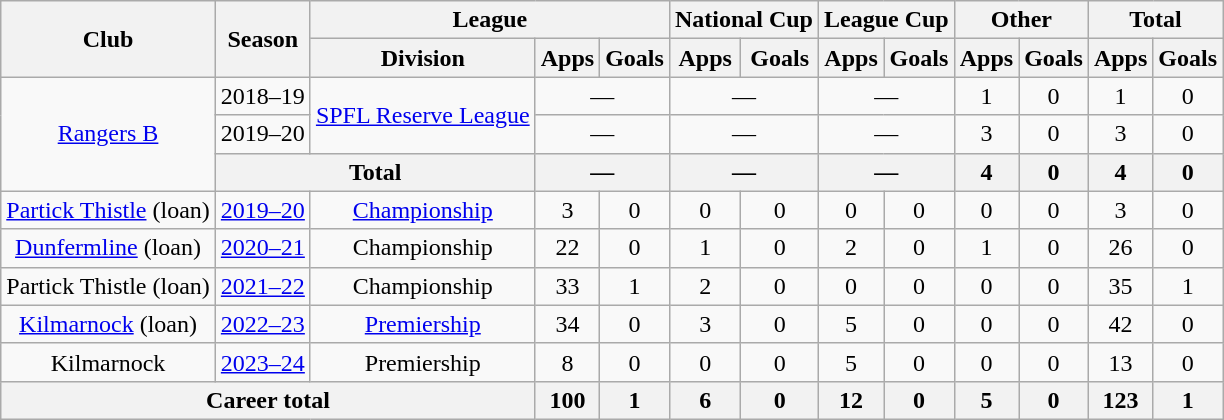<table class="wikitable"; style="text-align:center">
<tr>
<th rowspan="2">Club</th>
<th rowspan="2">Season</th>
<th colspan="3">League</th>
<th colspan="2">National Cup</th>
<th colspan="2">League Cup</th>
<th colspan="2">Other</th>
<th colspan="2">Total</th>
</tr>
<tr>
<th>Division</th>
<th>Apps</th>
<th>Goals</th>
<th>Apps</th>
<th>Goals</th>
<th>Apps</th>
<th>Goals</th>
<th>Apps</th>
<th>Goals</th>
<th>Apps</th>
<th>Goals</th>
</tr>
<tr>
<td rowspan="3"><a href='#'>Rangers B</a></td>
<td>2018–19</td>
<td rowspan="2"><a href='#'>SPFL Reserve League</a></td>
<td colspan="2">—</td>
<td colspan="2">—</td>
<td colspan="2">—</td>
<td>1</td>
<td>0</td>
<td>1</td>
<td>0</td>
</tr>
<tr>
<td>2019–20</td>
<td colspan="2">—</td>
<td colspan="2">—</td>
<td colspan="2">—</td>
<td>3</td>
<td>0</td>
<td>3</td>
<td>0</td>
</tr>
<tr>
<th colspan="2">Total</th>
<th colspan="2">—</th>
<th colspan="2">—</th>
<th colspan="2">—</th>
<th>4</th>
<th>0</th>
<th>4</th>
<th>0</th>
</tr>
<tr>
<td><a href='#'>Partick Thistle</a> (loan)</td>
<td><a href='#'>2019–20</a></td>
<td><a href='#'>Championship</a></td>
<td>3</td>
<td>0</td>
<td>0</td>
<td>0</td>
<td>0</td>
<td>0</td>
<td>0</td>
<td>0</td>
<td>3</td>
<td>0</td>
</tr>
<tr>
<td><a href='#'>Dunfermline</a> (loan)</td>
<td><a href='#'>2020–21</a></td>
<td>Championship</td>
<td>22</td>
<td>0</td>
<td>1</td>
<td>0</td>
<td>2</td>
<td>0</td>
<td>1</td>
<td>0</td>
<td>26</td>
<td>0</td>
</tr>
<tr>
<td>Partick Thistle (loan)</td>
<td><a href='#'>2021–22</a></td>
<td>Championship</td>
<td>33</td>
<td>1</td>
<td>2</td>
<td>0</td>
<td>0</td>
<td>0</td>
<td>0</td>
<td>0</td>
<td>35</td>
<td>1</td>
</tr>
<tr>
<td><a href='#'>Kilmarnock</a> (loan)</td>
<td><a href='#'>2022–23</a></td>
<td><a href='#'>Premiership</a></td>
<td>34</td>
<td>0</td>
<td>3</td>
<td>0</td>
<td>5</td>
<td>0</td>
<td>0</td>
<td>0</td>
<td>42</td>
<td>0</td>
</tr>
<tr>
<td>Kilmarnock</td>
<td><a href='#'>2023–24</a></td>
<td>Premiership</td>
<td>8</td>
<td>0</td>
<td>0</td>
<td>0</td>
<td>5</td>
<td>0</td>
<td>0</td>
<td>0</td>
<td>13</td>
<td>0</td>
</tr>
<tr>
<th colspan="3">Career total</th>
<th>100</th>
<th>1</th>
<th>6</th>
<th>0</th>
<th>12</th>
<th>0</th>
<th>5</th>
<th>0</th>
<th>123</th>
<th>1</th>
</tr>
</table>
